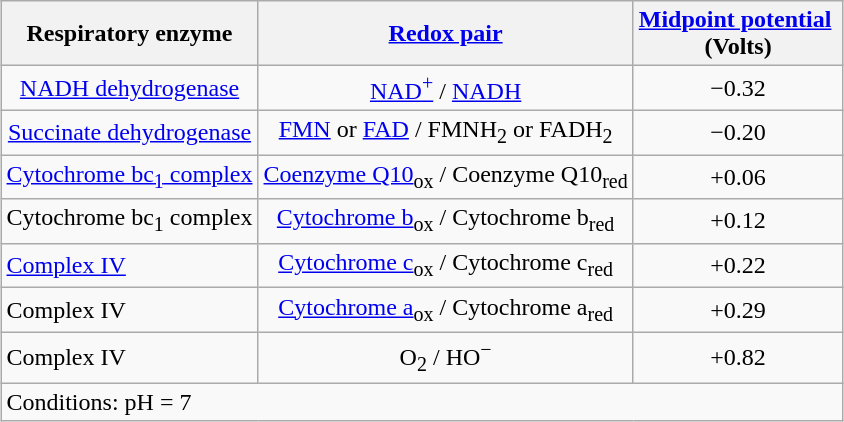<table class="wikitable" style="margin-left: auto; margin-right: auto; text-align:center">
<tr>
<th>Respiratory enzyme</th>
<th><a href='#'>Redox pair</a></th>
<th><a href='#'>Midpoint potential</a> <br>(Volts)</th>
</tr>
<tr>
<td><a href='#'>NADH dehydrogenase</a></td>
<td><a href='#'>NAD<sup>+</sup></a> / <a href='#'>NADH</a></td>
<td>−0.32</td>
</tr>
<tr>
<td><a href='#'>Succinate dehydrogenase</a></td>
<td><a href='#'>FMN</a> or <a href='#'>FAD</a> / FMNH<sub>2</sub> or FADH<sub>2</sub></td>
<td>−0.20</td>
</tr>
<tr>
<td><a href='#'>Cytochrome bc<sub>1</sub> complex</a></td>
<td><a href='#'>Coenzyme Q10</a><sub>ox</sub> / Coenzyme Q10<sub>red</sub></td>
<td>+0.06</td>
</tr>
<tr>
<td>Cytochrome bc<sub>1</sub> complex</td>
<td><a href='#'>Cytochrome b</a><sub>ox</sub> / Cytochrome b<sub>red</sub></td>
<td>+0.12</td>
</tr>
<tr>
<td align=left><a href='#'>Complex IV</a></td>
<td><a href='#'>Cytochrome c</a><sub>ox</sub> / Cytochrome c<sub>red</sub></td>
<td>+0.22</td>
</tr>
<tr>
<td align=left>Complex IV</td>
<td><a href='#'>Cytochrome a</a><sub>ox</sub> / Cytochrome a<sub>red</sub></td>
<td>+0.29</td>
</tr>
<tr>
<td align=left>Complex IV</td>
<td>O<sub>2</sub> / HO<sup>−</sup></td>
<td>+0.82</td>
</tr>
<tr>
<td align=left colspan=3><span> Conditions: pH = 7</span></td>
</tr>
</table>
